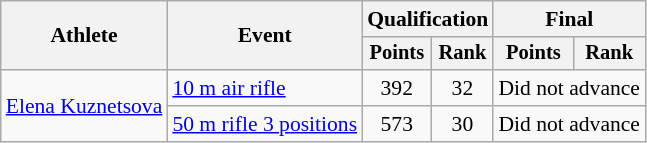<table class="wikitable" style="font-size:90%">
<tr>
<th rowspan="2">Athlete</th>
<th rowspan="2">Event</th>
<th colspan=2>Qualification</th>
<th colspan=2>Final</th>
</tr>
<tr style="font-size:95%">
<th>Points</th>
<th>Rank</th>
<th>Points</th>
<th>Rank</th>
</tr>
<tr align=center>
<td align=left rowspan=2><a href='#'>Elena Kuznetsova</a></td>
<td align=left><a href='#'>10 m air rifle</a></td>
<td>392</td>
<td>32</td>
<td colspan=2>Did not advance</td>
</tr>
<tr align=center>
<td align=left><a href='#'>50 m rifle 3 positions</a></td>
<td>573</td>
<td>30</td>
<td colspan=2>Did not advance</td>
</tr>
</table>
